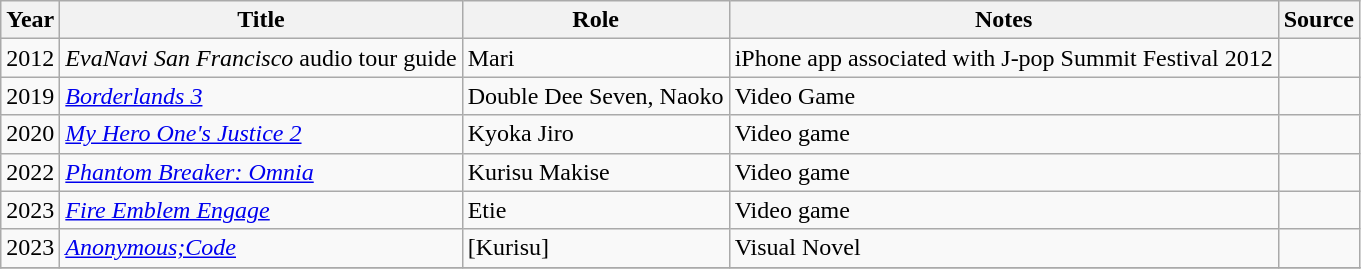<table class="wikitable sortable plainrowheaders">
<tr>
<th>Year</th>
<th>Title</th>
<th>Role</th>
<th class="unsortable">Notes</th>
<th class="unsortable">Source</th>
</tr>
<tr>
<td>2012</td>
<td><em>EvaNavi San Francisco</em> audio tour guide</td>
<td>Mari</td>
<td>iPhone app associated with J-pop Summit Festival 2012</td>
<td></td>
</tr>
<tr>
<td>2019</td>
<td><em><a href='#'>Borderlands 3</a></em></td>
<td>Double Dee Seven, Naoko</td>
<td>Video Game</td>
<td></td>
</tr>
<tr>
<td>2020</td>
<td><em><a href='#'>My Hero One's Justice 2</a></em></td>
<td>Kyoka Jiro</td>
<td>Video game</td>
<td></td>
</tr>
<tr>
<td>2022</td>
<td><em><a href='#'>Phantom Breaker: Omnia</a></em></td>
<td>Kurisu Makise</td>
<td>Video game</td>
<td></td>
</tr>
<tr>
<td>2023</td>
<td><em><a href='#'>Fire Emblem Engage</a></em></td>
<td>Etie</td>
<td>Video game</td>
<td></td>
</tr>
<tr>
<td>2023</td>
<td><em><a href='#'>Anonymous;Code</a></em></td>
<td>[Kurisu]</td>
<td>Visual Novel</td>
<td></td>
</tr>
<tr>
</tr>
</table>
